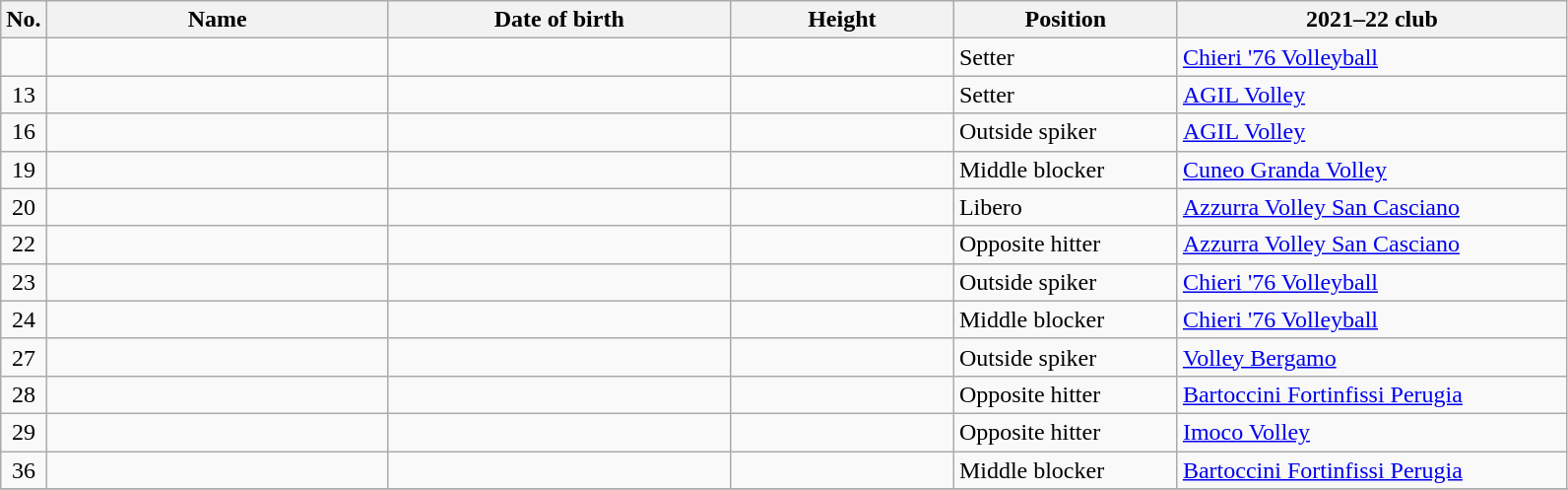<table class="wikitable sortable" style="font-size:100%; text-align:center;">
<tr>
<th>No.</th>
<th style="width:14em">Name</th>
<th style="width:14em">Date of birth</th>
<th style="width:9em">Height</th>
<th style="width:9em">Position</th>
<th style="width:16em">2021–22 club</th>
</tr>
<tr>
<td></td>
<td align=left></td>
<td align=right></td>
<td></td>
<td align=left>Setter</td>
<td align=left> <a href='#'>Chieri '76 Volleyball</a></td>
</tr>
<tr>
<td>13</td>
<td align=left></td>
<td align=right></td>
<td></td>
<td align=left>Setter</td>
<td align=left> <a href='#'>AGIL Volley</a></td>
</tr>
<tr>
<td>16</td>
<td align=left></td>
<td align=right></td>
<td></td>
<td align=left>Outside spiker</td>
<td align=left> <a href='#'>AGIL Volley</a></td>
</tr>
<tr>
<td>19</td>
<td align=left></td>
<td align=right></td>
<td></td>
<td align=left>Middle blocker</td>
<td align=left> <a href='#'>Cuneo Granda Volley</a></td>
</tr>
<tr>
<td>20</td>
<td align=left></td>
<td align=right></td>
<td></td>
<td align=left>Libero</td>
<td align=left> <a href='#'>Azzurra Volley San Casciano</a></td>
</tr>
<tr>
<td>22</td>
<td align=left></td>
<td align=right></td>
<td></td>
<td align=left>Opposite hitter</td>
<td align=left> <a href='#'>Azzurra Volley San Casciano</a></td>
</tr>
<tr>
<td>23</td>
<td align=left></td>
<td align=right></td>
<td></td>
<td align=left>Outside spiker</td>
<td align=left> <a href='#'>Chieri '76 Volleyball</a></td>
</tr>
<tr>
<td>24</td>
<td align=left></td>
<td align=right></td>
<td></td>
<td align=left>Middle blocker</td>
<td align=left> <a href='#'>Chieri '76 Volleyball</a></td>
</tr>
<tr>
<td>27</td>
<td align=left></td>
<td align=right></td>
<td></td>
<td align=left>Outside spiker</td>
<td align=left> <a href='#'>Volley Bergamo</a></td>
</tr>
<tr>
<td>28</td>
<td align=left></td>
<td align=right></td>
<td></td>
<td align=left>Opposite hitter</td>
<td align=left> <a href='#'>Bartoccini Fortinfissi Perugia</a></td>
</tr>
<tr>
<td>29</td>
<td align=left></td>
<td align=right></td>
<td></td>
<td align=left>Opposite hitter</td>
<td align=left> <a href='#'>Imoco Volley</a></td>
</tr>
<tr>
<td>36</td>
<td align=left></td>
<td align=right></td>
<td></td>
<td align=left>Middle blocker</td>
<td align=left> <a href='#'>Bartoccini Fortinfissi Perugia</a></td>
</tr>
<tr>
</tr>
</table>
